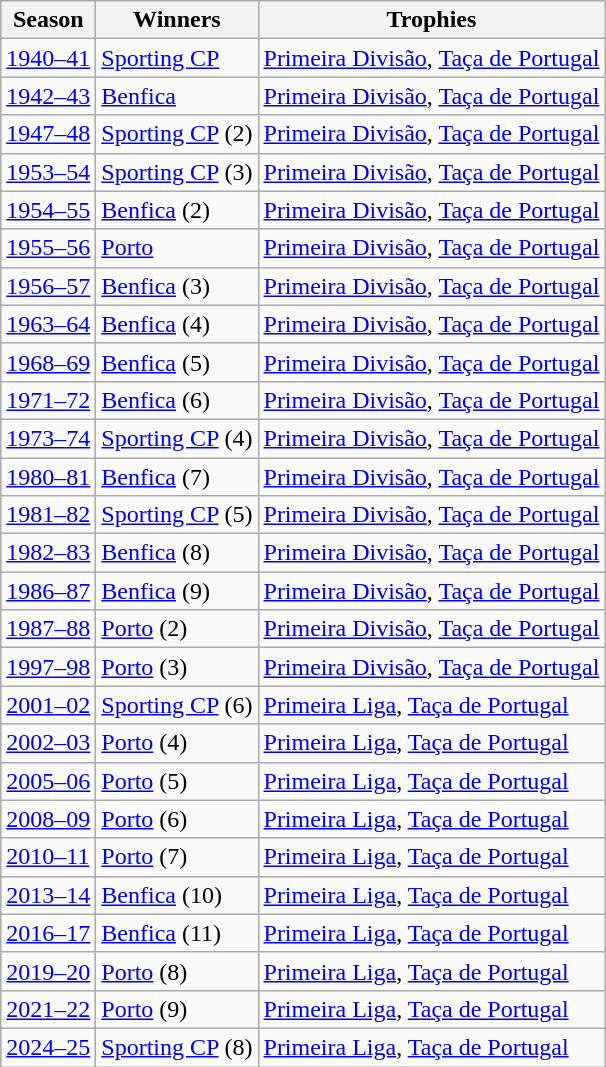<table class="wikitable">
<tr>
<th>Season</th>
<th>Winners</th>
<th>Trophies</th>
</tr>
<tr>
<td><a href='#'>1940–41</a></td>
<td><a href='#'>Sporting CP</a></td>
<td><a href='#'>Primeira Divisão</a>, <a href='#'>Taça de Portugal</a></td>
</tr>
<tr>
<td><a href='#'>1942–43</a></td>
<td><a href='#'>Benfica</a></td>
<td><a href='#'>Primeira Divisão</a>, <a href='#'>Taça de Portugal</a></td>
</tr>
<tr>
<td><a href='#'>1947–48</a></td>
<td><a href='#'>Sporting CP</a> (2)</td>
<td><a href='#'>Primeira Divisão</a>, <a href='#'>Taça de Portugal</a></td>
</tr>
<tr>
<td><a href='#'>1953–54</a></td>
<td><a href='#'>Sporting CP</a> (3)</td>
<td><a href='#'>Primeira Divisão</a>, <a href='#'>Taça de Portugal</a></td>
</tr>
<tr>
<td><a href='#'>1954–55</a></td>
<td><a href='#'>Benfica</a> (2)</td>
<td><a href='#'>Primeira Divisão</a>, <a href='#'>Taça de Portugal</a></td>
</tr>
<tr>
<td><a href='#'>1955–56</a></td>
<td><a href='#'>Porto</a></td>
<td><a href='#'>Primeira Divisão</a>, <a href='#'>Taça de Portugal</a></td>
</tr>
<tr>
<td><a href='#'>1956–57</a></td>
<td><a href='#'>Benfica</a> (3)</td>
<td><a href='#'>Primeira Divisão</a>, <a href='#'>Taça de Portugal</a></td>
</tr>
<tr>
<td><a href='#'>1963–64</a></td>
<td><a href='#'>Benfica</a> (4)</td>
<td><a href='#'>Primeira Divisão</a>, <a href='#'>Taça de Portugal</a></td>
</tr>
<tr>
<td><a href='#'>1968–69</a></td>
<td><a href='#'>Benfica</a> (5)</td>
<td><a href='#'>Primeira Divisão</a>, <a href='#'>Taça de Portugal</a></td>
</tr>
<tr>
<td><a href='#'>1971–72</a></td>
<td><a href='#'>Benfica</a> (6)</td>
<td><a href='#'>Primeira Divisão</a>, <a href='#'>Taça de Portugal</a></td>
</tr>
<tr>
<td><a href='#'>1973–74</a></td>
<td><a href='#'>Sporting CP</a> (4)</td>
<td><a href='#'>Primeira Divisão</a>, <a href='#'>Taça de Portugal</a></td>
</tr>
<tr>
<td><a href='#'>1980–81</a></td>
<td><a href='#'>Benfica</a> (7)</td>
<td><a href='#'>Primeira Divisão</a>, <a href='#'>Taça de Portugal</a></td>
</tr>
<tr>
<td><a href='#'>1981–82</a></td>
<td><a href='#'>Sporting CP</a> (5)</td>
<td><a href='#'>Primeira Divisão</a>, <a href='#'>Taça de Portugal</a></td>
</tr>
<tr>
<td><a href='#'>1982–83</a></td>
<td><a href='#'>Benfica</a> (8)</td>
<td><a href='#'>Primeira Divisão</a>, <a href='#'>Taça de Portugal</a></td>
</tr>
<tr>
<td><a href='#'>1986–87</a></td>
<td><a href='#'>Benfica</a> (9)</td>
<td><a href='#'>Primeira Divisão</a>, <a href='#'>Taça de Portugal</a></td>
</tr>
<tr>
<td><a href='#'>1987–88</a></td>
<td><a href='#'>Porto</a> (2)</td>
<td><a href='#'>Primeira Divisão</a>, <a href='#'>Taça de Portugal</a></td>
</tr>
<tr>
<td><a href='#'>1997–98</a></td>
<td><a href='#'>Porto</a> (3)</td>
<td><a href='#'>Primeira Divisão</a>, <a href='#'>Taça de Portugal</a></td>
</tr>
<tr>
<td><a href='#'>2001–02</a></td>
<td><a href='#'>Sporting CP</a> (6)</td>
<td><a href='#'>Primeira Liga</a>, <a href='#'>Taça de Portugal</a></td>
</tr>
<tr>
<td><a href='#'>2002–03</a></td>
<td><a href='#'>Porto</a> (4)</td>
<td><a href='#'>Primeira Liga</a>, <a href='#'>Taça de Portugal</a></td>
</tr>
<tr>
<td><a href='#'>2005–06</a></td>
<td><a href='#'>Porto</a> (5)</td>
<td><a href='#'>Primeira Liga</a>, <a href='#'>Taça de Portugal</a></td>
</tr>
<tr>
<td><a href='#'>2008–09</a></td>
<td><a href='#'>Porto</a> (6)</td>
<td><a href='#'>Primeira Liga</a>, <a href='#'>Taça de Portugal</a></td>
</tr>
<tr>
<td><a href='#'>2010–11</a></td>
<td><a href='#'>Porto</a> (7)</td>
<td><a href='#'>Primeira Liga</a>, <a href='#'>Taça de Portugal</a></td>
</tr>
<tr>
<td><a href='#'>2013–14</a></td>
<td><a href='#'>Benfica</a> (10)</td>
<td><a href='#'>Primeira Liga</a>, <a href='#'>Taça de Portugal</a></td>
</tr>
<tr>
<td><a href='#'>2016–17</a></td>
<td><a href='#'>Benfica</a> (11)</td>
<td><a href='#'>Primeira Liga</a>, <a href='#'>Taça de Portugal</a></td>
</tr>
<tr>
<td><a href='#'>2019–20</a></td>
<td><a href='#'>Porto</a> (8)</td>
<td><a href='#'>Primeira Liga</a>, <a href='#'>Taça de Portugal</a></td>
</tr>
<tr>
<td><a href='#'>2021–22</a></td>
<td><a href='#'>Porto</a> (9)</td>
<td><a href='#'>Primeira Liga</a>, <a href='#'>Taça de Portugal</a></td>
</tr>
<tr>
<td><a href='#'>2024–25</a></td>
<td><a href='#'>Sporting CP</a> (8)</td>
<td><a href='#'>Primeira Liga</a>, <a href='#'>Taça de Portugal</a></td>
</tr>
</table>
